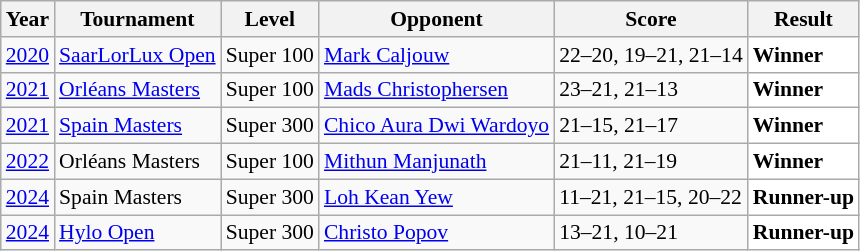<table class="sortable wikitable" style="font-size: 90%">
<tr>
<th>Year</th>
<th>Tournament</th>
<th>Level</th>
<th>Opponent</th>
<th>Score</th>
<th>Result</th>
</tr>
<tr>
<td align="center"><a href='#'>2020</a></td>
<td align="left"><a href='#'>SaarLorLux Open</a></td>
<td align="left">Super 100</td>
<td align="left"> <a href='#'>Mark Caljouw</a></td>
<td align="left">22–20, 19–21, 21–14</td>
<td style="text-align:left; background:white"> <strong>Winner</strong></td>
</tr>
<tr>
<td align="center"><a href='#'>2021</a></td>
<td align="left"><a href='#'>Orléans Masters</a></td>
<td align="left">Super 100</td>
<td align="left"> <a href='#'>Mads Christophersen</a></td>
<td align="left">23–21, 21–13</td>
<td style="text-align:left; background:white"> <strong>Winner</strong></td>
</tr>
<tr>
<td align="center"><a href='#'>2021</a></td>
<td align="left"><a href='#'>Spain Masters</a></td>
<td align="left">Super 300</td>
<td align="left"> <a href='#'>Chico Aura Dwi Wardoyo</a></td>
<td align="left">21–15, 21–17</td>
<td style="text-align:left; background:white"> <strong>Winner</strong></td>
</tr>
<tr>
<td align="center"><a href='#'>2022</a></td>
<td align="left">Orléans Masters</td>
<td align="left">Super 100</td>
<td align="left"> <a href='#'>Mithun Manjunath</a></td>
<td align="left">21–11, 21–19</td>
<td style="text-align:left; background:white"> <strong>Winner</strong></td>
</tr>
<tr>
<td align="center"><a href='#'>2024</a></td>
<td align="left">Spain Masters</td>
<td align="left">Super 300</td>
<td align="left"> <a href='#'>Loh Kean Yew</a></td>
<td align="left">11–21, 21–15, 20–22</td>
<td style="text-align:left; background:white"> <strong>Runner-up</strong></td>
</tr>
<tr>
<td align="center"><a href='#'>2024</a></td>
<td align="left"><a href='#'>Hylo Open</a></td>
<td align="left">Super 300</td>
<td align="left"> <a href='#'>Christo Popov</a></td>
<td align="left">13–21, 10–21</td>
<td style="text-align:left; background:white"> <strong>Runner-up</strong></td>
</tr>
</table>
